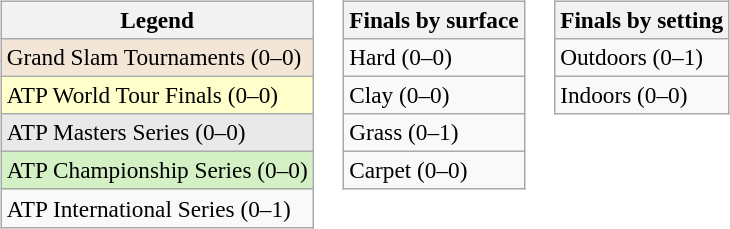<table>
<tr valign=top>
<td><br><table class=wikitable style=font-size:97%>
<tr>
<th>Legend</th>
</tr>
<tr style="background:#f3e6d7;">
<td>Grand Slam Tournaments (0–0)</td>
</tr>
<tr style="background:#ffc;">
<td>ATP World Tour Finals (0–0)</td>
</tr>
<tr style="background:#e9e9e9;">
<td>ATP Masters Series (0–0)</td>
</tr>
<tr style="background:#d4f1c5;">
<td>ATP Championship Series (0–0)</td>
</tr>
<tr>
<td>ATP International Series (0–1)</td>
</tr>
</table>
</td>
<td><br><table class=wikitable style=font-size:97%>
<tr>
<th>Finals by surface</th>
</tr>
<tr>
<td>Hard (0–0)</td>
</tr>
<tr>
<td>Clay (0–0)</td>
</tr>
<tr>
<td>Grass (0–1)</td>
</tr>
<tr>
<td>Carpet (0–0)</td>
</tr>
</table>
</td>
<td><br><table class=wikitable style=font-size:97%>
<tr>
<th>Finals by setting</th>
</tr>
<tr>
<td>Outdoors (0–1)</td>
</tr>
<tr>
<td>Indoors (0–0)</td>
</tr>
</table>
</td>
</tr>
</table>
